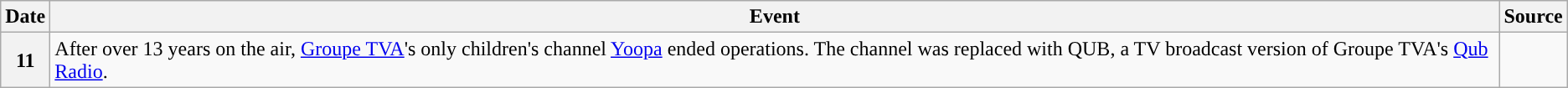<table class="wikitable">
<tr>
<th>Date</th>
<th>Event</th>
<th>Source</th>
</tr>
<tr>
<th>11</th>
<td>After over 13 years on the air, <a href='#'>Groupe TVA</a>'s only children's channel <a href='#'>Yoopa</a> ended operations. The channel was replaced with QUB, a TV broadcast version of Groupe TVA's <a href='#'>Qub Radio</a>.</td>
<td></td>
</tr>
</table>
